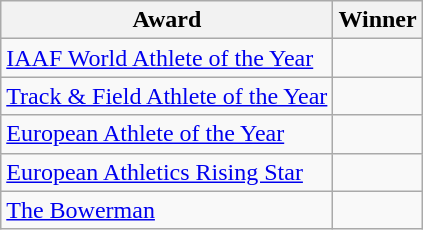<table class="wikitable sortable" style="text-align: left;">
<tr>
<th>Award</th>
<th>Winner</th>
</tr>
<tr>
<td><a href='#'>IAAF World Athlete of the Year</a></td>
<td></td>
</tr>
<tr>
<td><a href='#'>Track & Field Athlete of the Year</a></td>
<td></td>
</tr>
<tr>
<td><a href='#'>European Athlete of the Year</a></td>
<td></td>
</tr>
<tr>
<td><a href='#'>European Athletics Rising Star</a></td>
<td></td>
</tr>
<tr>
<td><a href='#'>The Bowerman</a></td>
<td></td>
</tr>
</table>
